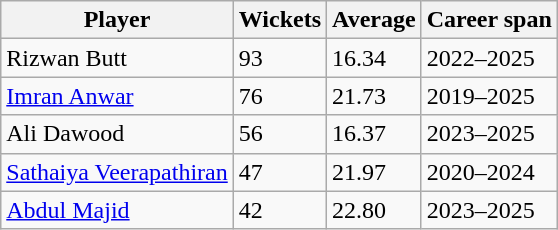<table class="wikitable">
<tr>
<th>Player</th>
<th>Wickets</th>
<th>Average</th>
<th>Career span</th>
</tr>
<tr>
<td>Rizwan Butt</td>
<td>93</td>
<td>16.34</td>
<td>2022–2025</td>
</tr>
<tr>
<td><a href='#'>Imran Anwar</a></td>
<td>76</td>
<td>21.73</td>
<td>2019–2025</td>
</tr>
<tr>
<td>Ali Dawood</td>
<td>56</td>
<td>16.37</td>
<td>2023–2025</td>
</tr>
<tr>
<td><a href='#'>Sathaiya Veerapathiran</a></td>
<td>47</td>
<td>21.97</td>
<td>2020–2024</td>
</tr>
<tr>
<td><a href='#'>Abdul Majid</a></td>
<td>42</td>
<td>22.80</td>
<td>2023–2025</td>
</tr>
</table>
